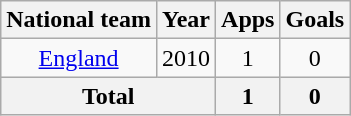<table class=wikitable style="text-align: center;">
<tr>
<th>National team</th>
<th>Year</th>
<th>Apps</th>
<th>Goals</th>
</tr>
<tr>
<td><a href='#'>England</a></td>
<td>2010</td>
<td>1</td>
<td>0</td>
</tr>
<tr>
<th colspan=2>Total</th>
<th>1</th>
<th>0</th>
</tr>
</table>
